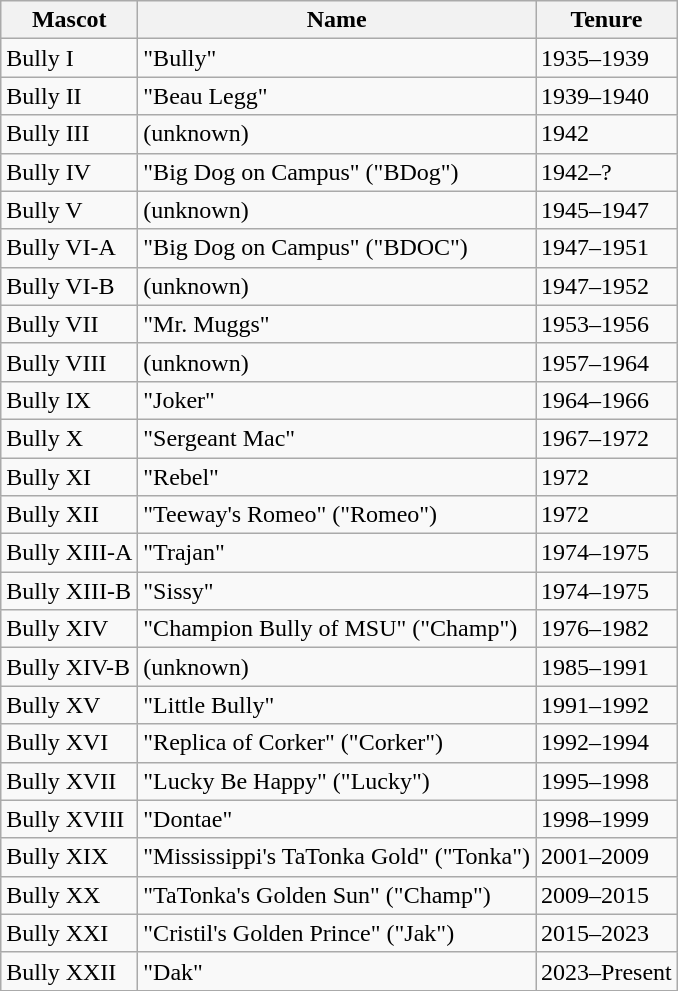<table class="wikitable">
<tr>
<th>Mascot</th>
<th>Name</th>
<th>Tenure</th>
</tr>
<tr>
<td>Bully I</td>
<td>"Bully"</td>
<td>1935–1939</td>
</tr>
<tr>
<td>Bully II</td>
<td>"Beau Legg"</td>
<td>1939–1940</td>
</tr>
<tr>
<td>Bully III</td>
<td>(unknown)</td>
<td>1942</td>
</tr>
<tr>
<td>Bully IV</td>
<td>"Big Dog on Campus" ("BDog")</td>
<td>1942–?</td>
</tr>
<tr>
<td>Bully V</td>
<td>(unknown)</td>
<td>1945–1947</td>
</tr>
<tr>
<td>Bully VI-A</td>
<td>"Big Dog on Campus" ("BDOC")</td>
<td>1947–1951</td>
</tr>
<tr>
<td>Bully VI-B</td>
<td>(unknown)</td>
<td>1947–1952</td>
</tr>
<tr>
<td>Bully VII</td>
<td>"Mr. Muggs"</td>
<td>1953–1956</td>
</tr>
<tr>
<td>Bully VIII</td>
<td>(unknown)</td>
<td>1957–1964</td>
</tr>
<tr>
<td>Bully IX</td>
<td>"Joker"</td>
<td>1964–1966</td>
</tr>
<tr>
<td>Bully X</td>
<td>"Sergeant Mac"</td>
<td>1967–1972</td>
</tr>
<tr>
<td>Bully XI</td>
<td>"Rebel"</td>
<td>1972</td>
</tr>
<tr>
<td>Bully XII</td>
<td>"Teeway's Romeo" ("Romeo")</td>
<td>1972</td>
</tr>
<tr>
<td>Bully XIII-A</td>
<td>"Trajan"</td>
<td>1974–1975</td>
</tr>
<tr>
<td>Bully XIII-B</td>
<td>"Sissy"</td>
<td>1974–1975</td>
</tr>
<tr>
<td>Bully XIV</td>
<td>"Champion Bully of MSU" ("Champ")</td>
<td>1976–1982</td>
</tr>
<tr>
<td>Bully XIV-B</td>
<td>(unknown)</td>
<td>1985–1991</td>
</tr>
<tr>
<td>Bully XV</td>
<td>"Little Bully"</td>
<td>1991–1992</td>
</tr>
<tr>
<td>Bully XVI</td>
<td>"Replica of Corker" ("Corker")</td>
<td>1992–1994</td>
</tr>
<tr>
<td>Bully XVII</td>
<td>"Lucky Be Happy" ("Lucky")</td>
<td>1995–1998</td>
</tr>
<tr>
<td>Bully XVIII</td>
<td>"Dontae"</td>
<td>1998–1999</td>
</tr>
<tr>
<td>Bully XIX</td>
<td>"Mississippi's TaTonka Gold" ("Tonka")</td>
<td>2001–2009</td>
</tr>
<tr>
<td>Bully XX</td>
<td>"TaTonka's Golden Sun" ("Champ")</td>
<td>2009–2015</td>
</tr>
<tr>
<td>Bully XXI</td>
<td>"Cristil's Golden Prince" ("Jak")</td>
<td>2015–2023</td>
</tr>
<tr>
<td>Bully XXII</td>
<td>"Dak"</td>
<td>2023–Present</td>
</tr>
</table>
